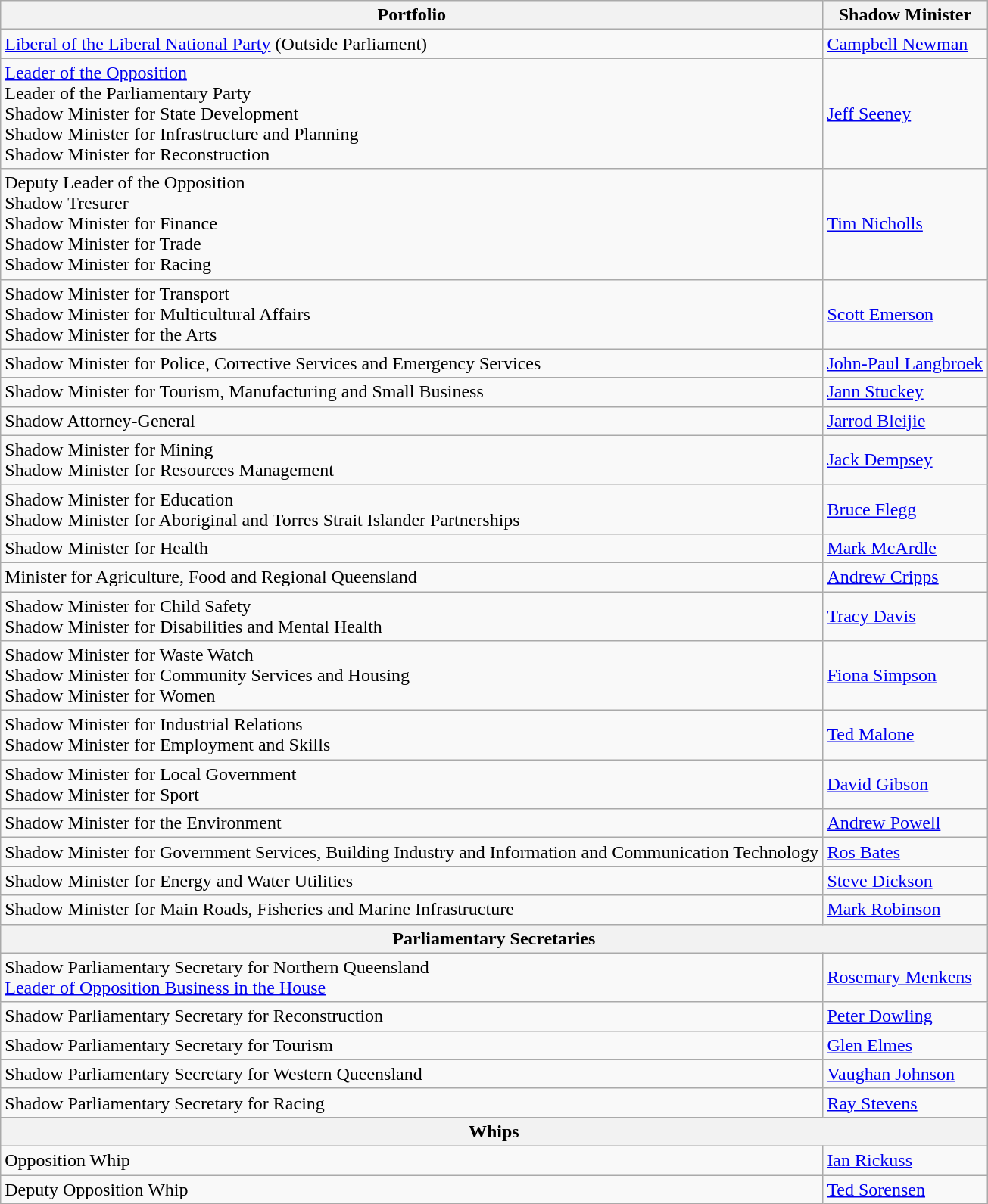<table class=wikitable>
<tr>
<th>Portfolio</th>
<th>Shadow Minister</th>
</tr>
<tr>
<td><a href='#'>Liberal of the Liberal National Party</a> (Outside Parliament)</td>
<td><a href='#'>Campbell Newman</a></td>
</tr>
<tr>
<td><a href='#'>Leader of the Opposition</a><br>Leader of the Parliamentary Party<br>Shadow Minister for State Development<br>Shadow Minister for Infrastructure and Planning<br>Shadow Minister for Reconstruction</td>
<td><a href='#'>Jeff Seeney</a></td>
</tr>
<tr>
<td>Deputy Leader of the Opposition<br>Shadow Tresurer<br>Shadow Minister for Finance<br>Shadow Minister for Trade<br>Shadow Minister for Racing</td>
<td><a href='#'>Tim Nicholls</a></td>
</tr>
<tr>
<td>Shadow Minister for Transport<br>Shadow Minister for Multicultural Affairs<br>Shadow Minister for the Arts</td>
<td><a href='#'>Scott Emerson</a></td>
</tr>
<tr>
<td>Shadow Minister for Police, Corrective Services and Emergency Services</td>
<td><a href='#'>John-Paul Langbroek</a></td>
</tr>
<tr>
<td>Shadow Minister for Tourism, Manufacturing and Small Business</td>
<td><a href='#'>Jann Stuckey</a></td>
</tr>
<tr>
<td>Shadow Attorney-General</td>
<td><a href='#'>Jarrod Bleijie</a></td>
</tr>
<tr>
<td>Shadow Minister for Mining<br>Shadow Minister for Resources Management</td>
<td><a href='#'>Jack Dempsey</a></td>
</tr>
<tr>
<td>Shadow Minister for Education<br>Shadow Minister for Aboriginal and Torres Strait Islander Partnerships</td>
<td><a href='#'>Bruce Flegg</a></td>
</tr>
<tr>
<td>Shadow Minister for Health</td>
<td><a href='#'>Mark McArdle</a></td>
</tr>
<tr>
<td>Minister for Agriculture, Food and Regional Queensland</td>
<td><a href='#'>Andrew Cripps</a></td>
</tr>
<tr>
<td>Shadow Minister for Child Safety<br>Shadow Minister for Disabilities and Mental Health</td>
<td><a href='#'>Tracy Davis</a></td>
</tr>
<tr>
<td>Shadow Minister for Waste Watch<br>Shadow Minister for Community Services and Housing<br>Shadow Minister for Women</td>
<td><a href='#'>Fiona Simpson</a></td>
</tr>
<tr>
<td>Shadow Minister for Industrial Relations<br>Shadow Minister for Employment and Skills</td>
<td><a href='#'>Ted Malone</a></td>
</tr>
<tr>
<td>Shadow Minister for Local Government<br>Shadow Minister for Sport</td>
<td><a href='#'>David Gibson</a></td>
</tr>
<tr>
<td>Shadow Minister for the Environment</td>
<td><a href='#'>Andrew Powell</a></td>
</tr>
<tr>
<td>Shadow Minister for Government Services, Building Industry and Information and Communication Technology</td>
<td><a href='#'>Ros Bates</a></td>
</tr>
<tr>
<td>Shadow Minister for Energy and Water Utilities</td>
<td><a href='#'>Steve Dickson</a></td>
</tr>
<tr>
<td>Shadow Minister for Main Roads, Fisheries and Marine Infrastructure</td>
<td><a href='#'>Mark Robinson</a></td>
</tr>
<tr>
<th colspan=2>Parliamentary Secretaries</th>
</tr>
<tr>
<td>Shadow Parliamentary Secretary for Northern Queensland<br><a href='#'>Leader of Opposition Business in the House</a></td>
<td><a href='#'>Rosemary Menkens</a></td>
</tr>
<tr>
<td>Shadow Parliamentary Secretary for Reconstruction</td>
<td><a href='#'>Peter Dowling</a></td>
</tr>
<tr>
<td>Shadow Parliamentary Secretary for Tourism</td>
<td><a href='#'>Glen Elmes</a></td>
</tr>
<tr>
<td>Shadow Parliamentary Secretary for Western Queensland</td>
<td><a href='#'>Vaughan Johnson</a></td>
</tr>
<tr>
<td>Shadow Parliamentary Secretary for Racing</td>
<td><a href='#'>Ray Stevens</a></td>
</tr>
<tr>
<th colspan=2>Whips</th>
</tr>
<tr>
<td>Opposition Whip</td>
<td><a href='#'>Ian Rickuss</a></td>
</tr>
<tr>
<td>Deputy Opposition Whip</td>
<td><a href='#'>Ted Sorensen</a></td>
</tr>
</table>
